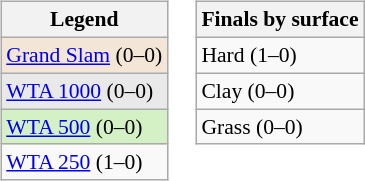<table>
<tr valign=top>
<td><br><table class=wikitable style="font-size:90%">
<tr>
<th>Legend</th>
</tr>
<tr>
<td bgcolor="#f3e6d7"><a href='#'>Grand Slam</a> (0–0)</td>
</tr>
<tr>
<td bgcolor="#e9e9e9"><a href='#'>WTA 1000</a> (0–0)</td>
</tr>
<tr>
<td bgcolor="#d4f1c5"><a href='#'>WTA 500</a> (0–0)</td>
</tr>
<tr>
<td><a href='#'>WTA 250</a> (1–0)</td>
</tr>
</table>
</td>
<td><br><table class=wikitable style="font-size:90%">
<tr>
<th>Finals by surface</th>
</tr>
<tr>
<td>Hard (1–0)</td>
</tr>
<tr>
<td>Clay (0–0)</td>
</tr>
<tr>
<td>Grass (0–0)</td>
</tr>
</table>
</td>
</tr>
</table>
